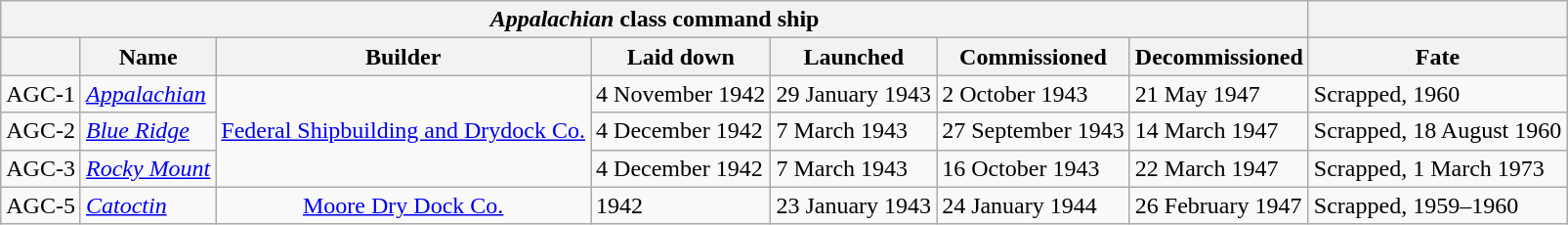<table class="wikitable">
<tr>
<th colspan="7"><strong><em>Appalachian</em></strong> class command ship</th>
<th></th>
</tr>
<tr>
<th></th>
<th>Name</th>
<th>Builder</th>
<th>Laid down</th>
<th>Launched</th>
<th>Commissioned</th>
<th>Decommissioned</th>
<th>Fate</th>
</tr>
<tr>
<td>AGC-1</td>
<td><em><a href='#'>Appalachian</a></em></td>
<td rowspan="3" align="center"><a href='#'>Federal Shipbuilding and Drydock Co.</a></td>
<td>4 November 1942</td>
<td>29 January 1943</td>
<td>2 October 1943</td>
<td>21 May 1947</td>
<td>Scrapped, 1960</td>
</tr>
<tr>
<td>AGC-2</td>
<td><em><a href='#'>Blue Ridge</a></em></td>
<td>4 December 1942</td>
<td>7 March 1943</td>
<td>27 September 1943</td>
<td>14 March 1947</td>
<td>Scrapped, 18 August 1960</td>
</tr>
<tr>
<td>AGC-3</td>
<td><em><a href='#'>Rocky Mount</a></em></td>
<td>4 December 1942</td>
<td>7 March 1943</td>
<td>16 October 1943</td>
<td>22 March 1947</td>
<td>Scrapped, 1 March 1973</td>
</tr>
<tr>
<td>AGC-5</td>
<td><em><a href='#'>Catoctin</a></em></td>
<td align="center"><a href='#'>Moore Dry Dock Co.</a></td>
<td>1942</td>
<td>23 January 1943</td>
<td>24 January 1944</td>
<td>26 February 1947</td>
<td>Scrapped, 1959–1960</td>
</tr>
</table>
